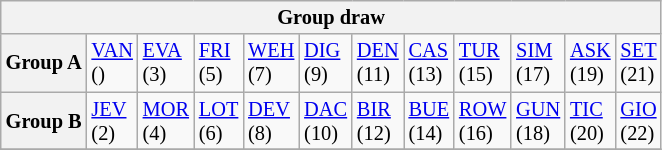<table class="wikitable" style="text-align:center; font-size:85%">
<tr>
<th colspan="12">Group draw</th>
</tr>
<tr>
<th>Group A</th>
<td align="left"> <a href='#'>VAN</a> <br> ()</td>
<td align="left"> <a href='#'>EVA</a> <br> (3)</td>
<td align="left"> <a href='#'>FRI</a><br> (5)</td>
<td align="left"> <a href='#'>WEH</a> <br> (7)</td>
<td align="left"> <a href='#'>DIG</a> <br> (9)</td>
<td align="left"> <a href='#'>DEN</a> <br> (11)</td>
<td align="left"> <a href='#'>CAS</a> <br> (13)</td>
<td align="left"> <a href='#'>TUR</a> <br> (15)</td>
<td align="left"> <a href='#'>SIM</a> <br> (17)</td>
<td align="left"> <a href='#'>ASK</a> <br> (19)</td>
<td align="left"> <a href='#'>SET</a> <br> (21)</td>
</tr>
<tr>
<th>Group B</th>
<td align="left"> <a href='#'>JEV</a> <br> (2)</td>
<td align="left"> <a href='#'>MOR</a> <br> (4)</td>
<td align="left"> <a href='#'>LOT</a> <br> (6)</td>
<td align="left"> <a href='#'>DEV</a> <br> (8)</td>
<td align="left"> <a href='#'>DAC</a> <br> (10)</td>
<td align="left"> <a href='#'>BIR</a> <br> (12)</td>
<td align="left"> <a href='#'>BUE</a> <br> (14)</td>
<td align="left"> <a href='#'>ROW</a> <br> (16)</td>
<td align="left"> <a href='#'>GUN</a> <br> (18)</td>
<td align="left"> <a href='#'>TIC</a> <br> (20)</td>
<td align="left"> <a href='#'>GIO</a> <br> (22)</td>
</tr>
<tr>
</tr>
</table>
